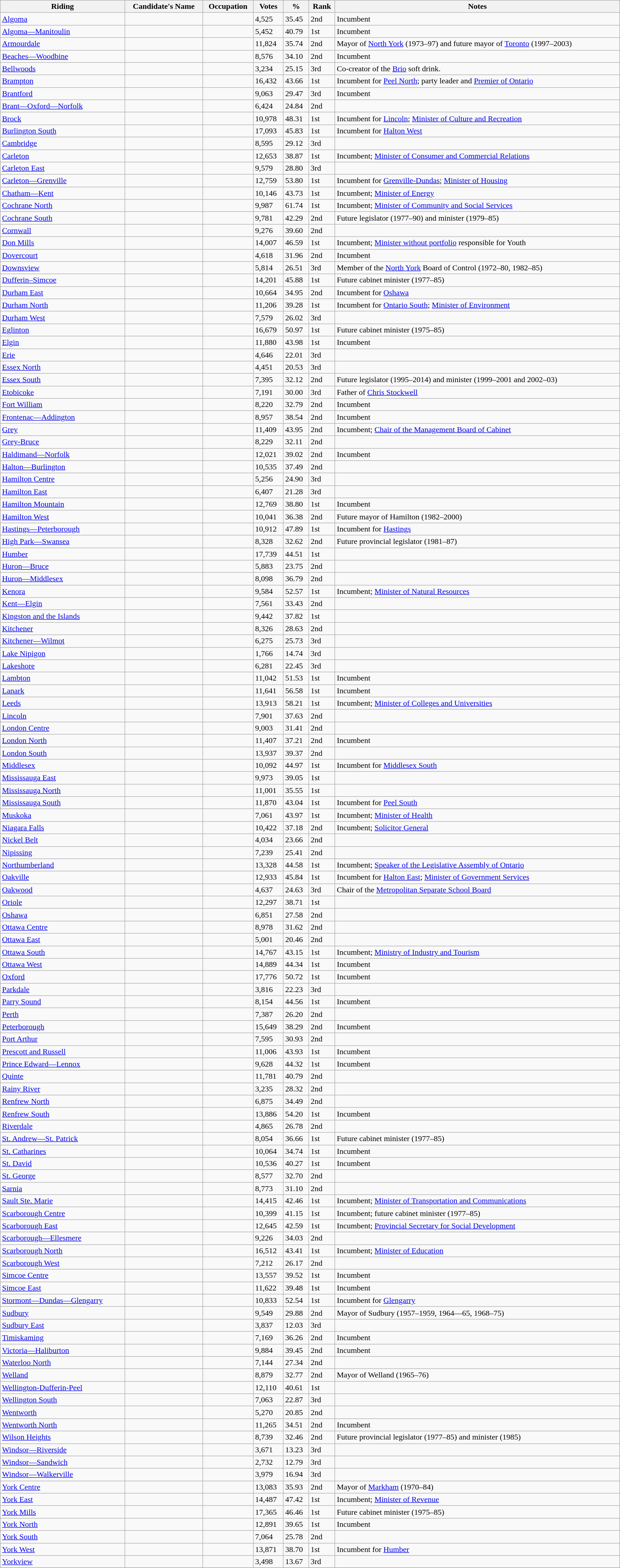<table class="wikitable sortable" width="100%">
<tr>
<th>Riding</th>
<th>Candidate's Name</th>
<th>Occupation</th>
<th>Votes</th>
<th>%</th>
<th>Rank</th>
<th>Notes</th>
</tr>
<tr>
<td><a href='#'>Algoma</a></td>
<td></td>
<td></td>
<td>4,525</td>
<td>35.45</td>
<td>2nd</td>
<td>Incumbent</td>
</tr>
<tr>
<td><a href='#'>Algoma—Manitoulin</a></td>
<td></td>
<td></td>
<td>5,452</td>
<td>40.79</td>
<td>1st</td>
<td>Incumbent</td>
</tr>
<tr>
<td><a href='#'>Armourdale</a></td>
<td></td>
<td></td>
<td>11,824</td>
<td>35.74</td>
<td>2nd</td>
<td>Mayor of <a href='#'>North York</a> (1973–97) and future mayor of <a href='#'>Toronto</a> (1997–2003)</td>
</tr>
<tr>
<td><a href='#'>Beaches—Woodbine</a></td>
<td></td>
<td></td>
<td>8,576</td>
<td>34.10</td>
<td>2nd</td>
<td>Incumbent</td>
</tr>
<tr>
<td><a href='#'>Bellwoods</a></td>
<td></td>
<td></td>
<td>3,234</td>
<td>25.15</td>
<td>3rd</td>
<td>Co-creator of the <a href='#'>Brio</a> soft drink.</td>
</tr>
<tr>
<td><a href='#'>Brampton</a></td>
<td></td>
<td></td>
<td>16,432</td>
<td>43.66</td>
<td>1st</td>
<td>Incumbent for <a href='#'>Peel North</a>; party leader and <a href='#'>Premier of Ontario</a></td>
</tr>
<tr>
<td><a href='#'>Brantford</a></td>
<td></td>
<td></td>
<td>9,063</td>
<td>29.47</td>
<td>3rd</td>
<td>Incumbent</td>
</tr>
<tr>
<td><a href='#'>Brant—Oxford—Norfolk</a></td>
<td></td>
<td></td>
<td>6,424</td>
<td>24.84</td>
<td>2nd</td>
<td></td>
</tr>
<tr>
<td><a href='#'>Brock</a></td>
<td></td>
<td></td>
<td>10,978</td>
<td>48.31</td>
<td>1st</td>
<td>Incumbent for <a href='#'>Lincoln</a>; <a href='#'>Minister of Culture and Recreation</a></td>
</tr>
<tr>
<td><a href='#'>Burlington South</a></td>
<td></td>
<td></td>
<td>17,093</td>
<td>45.83</td>
<td>1st</td>
<td>Incumbent for <a href='#'>Halton West</a></td>
</tr>
<tr>
<td><a href='#'>Cambridge</a></td>
<td></td>
<td></td>
<td>8,595</td>
<td>29.12</td>
<td>3rd</td>
<td></td>
</tr>
<tr>
<td><a href='#'>Carleton</a></td>
<td></td>
<td></td>
<td>12,653</td>
<td>38.87</td>
<td>1st</td>
<td>Incumbent; <a href='#'>Minister of Consumer and Commercial Relations</a></td>
</tr>
<tr>
<td><a href='#'>Carleton East</a></td>
<td></td>
<td></td>
<td>9,579</td>
<td>28.80</td>
<td>3rd</td>
<td></td>
</tr>
<tr>
<td><a href='#'>Carleton—Grenville</a></td>
<td></td>
<td></td>
<td>12,759</td>
<td>53.80</td>
<td>1st</td>
<td>Incumbent for <a href='#'>Grenville-Dundas</a>; <a href='#'>Minister of Housing</a></td>
</tr>
<tr>
<td><a href='#'>Chatham—Kent</a></td>
<td></td>
<td></td>
<td>10,146</td>
<td>43.73</td>
<td>1st</td>
<td>Incumbent; <a href='#'>Minister of Energy</a></td>
</tr>
<tr>
<td><a href='#'>Cochrane North</a></td>
<td></td>
<td></td>
<td>9,987</td>
<td>61.74</td>
<td>1st</td>
<td>Incumbent; <a href='#'>Minister of Community and Social Services</a></td>
</tr>
<tr>
<td><a href='#'>Cochrane South</a></td>
<td></td>
<td></td>
<td>9,781</td>
<td>42.29</td>
<td>2nd</td>
<td>Future legislator (1977–90) and minister (1979–85)</td>
</tr>
<tr>
<td><a href='#'>Cornwall</a></td>
<td></td>
<td></td>
<td>9,276</td>
<td>39.60</td>
<td>2nd</td>
<td></td>
</tr>
<tr>
<td><a href='#'>Don Mills</a></td>
<td></td>
<td></td>
<td>14,007</td>
<td>46.59</td>
<td>1st</td>
<td>Incumbent; <a href='#'>Minister without portfolio</a> responsible for Youth</td>
</tr>
<tr>
<td><a href='#'>Dovercourt</a></td>
<td></td>
<td></td>
<td>4,618</td>
<td>31.96</td>
<td>2nd</td>
<td>Incumbent</td>
</tr>
<tr>
<td><a href='#'>Downsview</a></td>
<td></td>
<td></td>
<td>5,814</td>
<td>26.51</td>
<td>3rd</td>
<td>Member of the <a href='#'>North York</a> Board of Control (1972–80, 1982–85)</td>
</tr>
<tr>
<td><a href='#'>Dufferin–Simcoe</a></td>
<td></td>
<td></td>
<td>14,201</td>
<td>45.88</td>
<td>1st</td>
<td>Future cabinet minister (1977–85)</td>
</tr>
<tr>
<td><a href='#'>Durham East</a></td>
<td></td>
<td></td>
<td>10,664</td>
<td>34.95</td>
<td>2nd</td>
<td>Incumbent for <a href='#'>Oshawa</a></td>
</tr>
<tr>
<td><a href='#'>Durham North</a></td>
<td></td>
<td></td>
<td>11,206</td>
<td>39.28</td>
<td>1st</td>
<td>Incumbent for <a href='#'>Ontario South</a>; <a href='#'>Minister of Environment</a></td>
</tr>
<tr>
<td><a href='#'>Durham West</a></td>
<td></td>
<td></td>
<td>7,579</td>
<td>26.02</td>
<td>3rd</td>
<td></td>
</tr>
<tr>
<td><a href='#'>Eglinton</a></td>
<td></td>
<td></td>
<td>16,679</td>
<td>50.97</td>
<td>1st</td>
<td>Future cabinet minister (1975–85)</td>
</tr>
<tr>
<td><a href='#'>Elgin</a></td>
<td></td>
<td></td>
<td>11,880</td>
<td>43.98</td>
<td>1st</td>
<td>Incumbent</td>
</tr>
<tr>
<td><a href='#'>Erie</a></td>
<td></td>
<td></td>
<td>4,646</td>
<td>22.01</td>
<td>3rd</td>
<td></td>
</tr>
<tr>
<td><a href='#'>Essex North</a></td>
<td></td>
<td></td>
<td>4,451</td>
<td>20.53</td>
<td>3rd</td>
<td></td>
</tr>
<tr>
<td><a href='#'>Essex South</a></td>
<td></td>
<td></td>
<td>7,395</td>
<td>32.12</td>
<td>2nd</td>
<td>Future legislator (1995–2014) and minister (1999–2001 and 2002–03)</td>
</tr>
<tr>
<td><a href='#'>Etobicoke</a></td>
<td></td>
<td></td>
<td>7,191</td>
<td>30.00</td>
<td>3rd</td>
<td>Father of <a href='#'>Chris Stockwell</a></td>
</tr>
<tr>
<td><a href='#'>Fort William</a></td>
<td></td>
<td></td>
<td>8,220</td>
<td>32.79</td>
<td>2nd</td>
<td>Incumbent</td>
</tr>
<tr>
<td><a href='#'>Frontenac—Addington</a></td>
<td></td>
<td></td>
<td>8,957</td>
<td>38.54</td>
<td>2nd</td>
<td>Incumbent</td>
</tr>
<tr>
<td><a href='#'>Grey</a></td>
<td></td>
<td></td>
<td>11,409</td>
<td>43.95</td>
<td>2nd</td>
<td>Incumbent; <a href='#'>Chair of the Management Board of Cabinet</a></td>
</tr>
<tr>
<td><a href='#'>Grey-Bruce</a></td>
<td></td>
<td></td>
<td>8,229</td>
<td>32.11</td>
<td>2nd</td>
<td></td>
</tr>
<tr>
<td><a href='#'>Haldimand—Norfolk</a></td>
<td></td>
<td></td>
<td>12,021</td>
<td>39.02</td>
<td>2nd</td>
<td>Incumbent</td>
</tr>
<tr>
<td><a href='#'>Halton—Burlington</a></td>
<td></td>
<td></td>
<td>10,535</td>
<td>37.49</td>
<td>2nd</td>
<td></td>
</tr>
<tr>
<td><a href='#'>Hamilton Centre</a></td>
<td></td>
<td></td>
<td>5,256</td>
<td>24.90</td>
<td>3rd</td>
<td></td>
</tr>
<tr>
<td><a href='#'>Hamilton East</a></td>
<td></td>
<td></td>
<td>6,407</td>
<td>21.28</td>
<td>3rd</td>
<td></td>
</tr>
<tr>
<td><a href='#'>Hamilton Mountain</a></td>
<td></td>
<td></td>
<td>12,769</td>
<td>38.80</td>
<td>1st</td>
<td>Incumbent</td>
</tr>
<tr>
<td><a href='#'>Hamilton West</a></td>
<td></td>
<td></td>
<td>10,041</td>
<td>36.38</td>
<td>2nd</td>
<td>Future mayor of Hamilton (1982–2000)</td>
</tr>
<tr>
<td><a href='#'>Hastings—Peterborough</a></td>
<td></td>
<td></td>
<td>10,912</td>
<td>47.89</td>
<td>1st</td>
<td>Incumbent for <a href='#'>Hastings</a></td>
</tr>
<tr>
<td><a href='#'>High Park—Swansea</a></td>
<td></td>
<td></td>
<td>8,328</td>
<td>32.62</td>
<td>2nd</td>
<td>Future provincial legislator (1981–87)</td>
</tr>
<tr>
<td><a href='#'>Humber</a></td>
<td></td>
<td></td>
<td>17,739</td>
<td>44.51</td>
<td>1st</td>
<td></td>
</tr>
<tr>
<td><a href='#'>Huron—Bruce</a></td>
<td></td>
<td></td>
<td>5,883</td>
<td>23.75</td>
<td>2nd</td>
<td></td>
</tr>
<tr>
<td><a href='#'>Huron—Middlesex</a></td>
<td></td>
<td></td>
<td>8,098</td>
<td>36.79</td>
<td>2nd</td>
<td></td>
</tr>
<tr>
<td><a href='#'>Kenora</a></td>
<td></td>
<td></td>
<td>9,584</td>
<td>52.57</td>
<td>1st</td>
<td>Incumbent; <a href='#'>Minister of Natural Resources</a></td>
</tr>
<tr>
<td><a href='#'>Kent—Elgin</a></td>
<td></td>
<td></td>
<td>7,561</td>
<td>33.43</td>
<td>2nd</td>
<td></td>
</tr>
<tr>
<td><a href='#'>Kingston and the Islands</a></td>
<td></td>
<td></td>
<td>9,442</td>
<td>37.82</td>
<td>1st</td>
<td></td>
</tr>
<tr>
<td><a href='#'>Kitchener</a></td>
<td></td>
<td></td>
<td>8,326</td>
<td>28.63</td>
<td>2nd</td>
<td></td>
</tr>
<tr>
<td><a href='#'>Kitchener—Wilmot</a></td>
<td></td>
<td></td>
<td>6,275</td>
<td>25.73</td>
<td>3rd</td>
<td></td>
</tr>
<tr>
<td><a href='#'>Lake Nipigon</a></td>
<td></td>
<td></td>
<td>1,766</td>
<td>14.74</td>
<td>3rd</td>
<td></td>
</tr>
<tr>
<td><a href='#'>Lakeshore</a></td>
<td></td>
<td></td>
<td>6,281</td>
<td>22.45</td>
<td>3rd</td>
<td></td>
</tr>
<tr>
<td><a href='#'>Lambton</a></td>
<td></td>
<td></td>
<td>11,042</td>
<td>51.53</td>
<td>1st</td>
<td>Incumbent</td>
</tr>
<tr>
<td><a href='#'>Lanark</a></td>
<td></td>
<td></td>
<td>11,641</td>
<td>56.58</td>
<td>1st</td>
<td>Incumbent</td>
</tr>
<tr>
<td><a href='#'>Leeds</a></td>
<td></td>
<td></td>
<td>13,913</td>
<td>58.21</td>
<td>1st</td>
<td>Incumbent; <a href='#'>Minister of Colleges and Universities</a></td>
</tr>
<tr>
<td><a href='#'>Lincoln</a></td>
<td></td>
<td></td>
<td>7,901</td>
<td>37.63</td>
<td>2nd</td>
<td></td>
</tr>
<tr>
<td><a href='#'>London Centre</a></td>
<td></td>
<td></td>
<td>9,003</td>
<td>31.41</td>
<td>2nd</td>
<td></td>
</tr>
<tr>
<td><a href='#'>London North</a></td>
<td></td>
<td></td>
<td>11,407</td>
<td>37.21</td>
<td>2nd</td>
<td>Incumbent</td>
</tr>
<tr>
<td><a href='#'>London South</a></td>
<td></td>
<td></td>
<td>13,937</td>
<td>39.37</td>
<td>2nd</td>
<td></td>
</tr>
<tr>
<td><a href='#'>Middlesex</a></td>
<td></td>
<td></td>
<td>10,092</td>
<td>44.97</td>
<td>1st</td>
<td>Incumbent for <a href='#'>Middlesex South</a></td>
</tr>
<tr>
<td><a href='#'>Mississauga East</a></td>
<td></td>
<td></td>
<td>9,973</td>
<td>39.05</td>
<td>1st</td>
<td></td>
</tr>
<tr>
<td><a href='#'>Mississauga North</a></td>
<td></td>
<td></td>
<td>11,001</td>
<td>35.55</td>
<td>1st</td>
<td></td>
</tr>
<tr>
<td><a href='#'>Mississauga South</a></td>
<td></td>
<td></td>
<td>11,870</td>
<td>43.04</td>
<td>1st</td>
<td>Incumbent for <a href='#'>Peel South</a></td>
</tr>
<tr>
<td><a href='#'>Muskoka</a></td>
<td></td>
<td></td>
<td>7,061</td>
<td>43.97</td>
<td>1st</td>
<td>Incumbent; <a href='#'>Minister of Health</a></td>
</tr>
<tr>
<td><a href='#'>Niagara Falls</a></td>
<td></td>
<td></td>
<td>10,422</td>
<td>37.18</td>
<td>2nd</td>
<td>Incumbent; <a href='#'>Solicitor General</a></td>
</tr>
<tr>
<td><a href='#'>Nickel Belt</a></td>
<td></td>
<td></td>
<td>4,034</td>
<td>23.66</td>
<td>2nd</td>
<td></td>
</tr>
<tr>
<td><a href='#'>Nipissing</a></td>
<td></td>
<td></td>
<td>7,239</td>
<td>25.41</td>
<td>2nd</td>
<td></td>
</tr>
<tr>
<td><a href='#'>Northumberland</a></td>
<td></td>
<td></td>
<td>13,328</td>
<td>44.58</td>
<td>1st</td>
<td>Incumbent; <a href='#'>Speaker of the Legislative Assembly of Ontario</a></td>
</tr>
<tr>
<td><a href='#'>Oakville</a></td>
<td></td>
<td></td>
<td>12,933</td>
<td>45.84</td>
<td>1st</td>
<td>Incumbent for <a href='#'>Halton East</a>; <a href='#'>Minister of Government Services</a></td>
</tr>
<tr>
<td><a href='#'>Oakwood</a></td>
<td></td>
<td></td>
<td>4,637</td>
<td>24.63</td>
<td>3rd</td>
<td>Chair of the <a href='#'>Metropolitan Separate School Board</a></td>
</tr>
<tr>
<td><a href='#'>Oriole</a></td>
<td></td>
<td></td>
<td>12,297</td>
<td>38.71</td>
<td>1st</td>
<td></td>
</tr>
<tr>
<td><a href='#'>Oshawa</a></td>
<td></td>
<td></td>
<td>6,851</td>
<td>27.58</td>
<td>2nd</td>
<td></td>
</tr>
<tr>
<td><a href='#'>Ottawa Centre</a></td>
<td></td>
<td></td>
<td>8,978</td>
<td>31.62</td>
<td>2nd</td>
<td></td>
</tr>
<tr>
<td><a href='#'>Ottawa East</a></td>
<td></td>
<td></td>
<td>5,001</td>
<td>20.46</td>
<td>2nd</td>
<td></td>
</tr>
<tr>
<td><a href='#'>Ottawa South</a></td>
<td></td>
<td></td>
<td>14,767</td>
<td>43.15</td>
<td>1st</td>
<td>Incumbent; <a href='#'>Ministry of Industry and Tourism</a></td>
</tr>
<tr>
<td><a href='#'>Ottawa West</a></td>
<td></td>
<td></td>
<td>14,889</td>
<td>44.34</td>
<td>1st</td>
<td>Incumbent</td>
</tr>
<tr>
<td><a href='#'>Oxford</a></td>
<td></td>
<td></td>
<td>17,776</td>
<td>50.72</td>
<td>1st</td>
<td>Incumbent</td>
</tr>
<tr>
<td><a href='#'>Parkdale</a></td>
<td></td>
<td></td>
<td>3,816</td>
<td>22.23</td>
<td>3rd</td>
<td></td>
</tr>
<tr>
<td><a href='#'>Parry Sound</a></td>
<td></td>
<td></td>
<td>8,154</td>
<td>44.56</td>
<td>1st</td>
<td>Incumbent</td>
</tr>
<tr>
<td><a href='#'>Perth</a></td>
<td></td>
<td></td>
<td>7,387</td>
<td>26.20</td>
<td>2nd</td>
<td></td>
</tr>
<tr>
<td><a href='#'>Peterborough</a></td>
<td></td>
<td></td>
<td>15,649</td>
<td>38.29</td>
<td>2nd</td>
<td>Incumbent</td>
</tr>
<tr>
<td><a href='#'>Port Arthur</a></td>
<td></td>
<td></td>
<td>7,595</td>
<td>30.93</td>
<td>2nd</td>
<td></td>
</tr>
<tr>
<td><a href='#'>Prescott and Russell</a></td>
<td></td>
<td></td>
<td>11,006</td>
<td>43.93</td>
<td>1st</td>
<td>Incumbent</td>
</tr>
<tr>
<td><a href='#'>Prince Edward—Lennox</a></td>
<td></td>
<td></td>
<td>9,628</td>
<td>44.32</td>
<td>1st</td>
<td>Incumbent</td>
</tr>
<tr>
<td><a href='#'>Quinte</a></td>
<td></td>
<td></td>
<td>11,781</td>
<td>40.79</td>
<td>2nd</td>
<td></td>
</tr>
<tr>
<td><a href='#'>Rainy River</a></td>
<td></td>
<td></td>
<td>3,235</td>
<td>28.32</td>
<td>2nd</td>
<td></td>
</tr>
<tr>
<td><a href='#'>Renfrew North</a></td>
<td></td>
<td></td>
<td>6,875</td>
<td>34.49</td>
<td>2nd</td>
<td></td>
</tr>
<tr>
<td><a href='#'>Renfrew South</a></td>
<td></td>
<td></td>
<td>13,886</td>
<td>54.20</td>
<td>1st</td>
<td>Incumbent</td>
</tr>
<tr>
<td><a href='#'>Riverdale</a></td>
<td></td>
<td></td>
<td>4,865</td>
<td>26.78</td>
<td>2nd</td>
<td></td>
</tr>
<tr>
<td><a href='#'>St. Andrew—St. Patrick</a></td>
<td></td>
<td></td>
<td>8,054</td>
<td>36.66</td>
<td>1st</td>
<td>Future cabinet minister (1977–85)</td>
</tr>
<tr>
<td><a href='#'>St. Catharines</a></td>
<td></td>
<td></td>
<td>10,064</td>
<td>34.74</td>
<td>1st</td>
<td>Incumbent</td>
</tr>
<tr>
<td><a href='#'>St. David</a></td>
<td></td>
<td></td>
<td>10,536</td>
<td>40.27</td>
<td>1st</td>
<td>Incumbent</td>
</tr>
<tr>
<td><a href='#'>St. George</a></td>
<td></td>
<td></td>
<td>8,577</td>
<td>32.70</td>
<td>2nd</td>
<td></td>
</tr>
<tr>
<td><a href='#'>Sarnia</a></td>
<td></td>
<td></td>
<td>8,773</td>
<td>31.10</td>
<td>2nd</td>
<td></td>
</tr>
<tr>
<td><a href='#'>Sault Ste. Marie</a></td>
<td></td>
<td></td>
<td>14,415</td>
<td>42.46</td>
<td>1st</td>
<td>Incumbent; <a href='#'>Minister of Transportation and Communications</a></td>
</tr>
<tr>
<td><a href='#'>Scarborough Centre</a></td>
<td></td>
<td></td>
<td>10,399</td>
<td>41.15</td>
<td>1st</td>
<td>Incumbent; future cabinet minister (1977–85)</td>
</tr>
<tr>
<td><a href='#'>Scarborough East</a></td>
<td></td>
<td></td>
<td>12,645</td>
<td>42.59</td>
<td>1st</td>
<td>Incumbent; <a href='#'>Provincial Secretary for Social Development</a></td>
</tr>
<tr>
<td><a href='#'>Scarborough—Ellesmere</a></td>
<td></td>
<td></td>
<td>9,226</td>
<td>34.03</td>
<td>2nd</td>
<td></td>
</tr>
<tr>
<td><a href='#'>Scarborough North</a></td>
<td></td>
<td></td>
<td>16,512</td>
<td>43.41</td>
<td>1st</td>
<td>Incumbent; <a href='#'>Minister of Education</a></td>
</tr>
<tr>
<td><a href='#'>Scarborough West</a></td>
<td></td>
<td></td>
<td>7,212</td>
<td>26.17</td>
<td>2nd</td>
<td></td>
</tr>
<tr>
<td><a href='#'>Simcoe Centre</a></td>
<td></td>
<td></td>
<td>13,557</td>
<td>39.52</td>
<td>1st</td>
<td>Incumbent</td>
</tr>
<tr>
<td><a href='#'>Simcoe East</a></td>
<td></td>
<td></td>
<td>11,622</td>
<td>39.48</td>
<td>1st</td>
<td>Incumbent</td>
</tr>
<tr>
<td><a href='#'>Stormont—Dundas—Glengarry</a></td>
<td></td>
<td></td>
<td>10,833</td>
<td>52.54</td>
<td>1st</td>
<td>Incumbent for <a href='#'>Glengarry</a></td>
</tr>
<tr>
<td><a href='#'>Sudbury</a></td>
<td></td>
<td></td>
<td>9,549</td>
<td>29.88</td>
<td>2nd</td>
<td>Mayor of Sudbury (1957–1959, 1964—65, 1968–75)</td>
</tr>
<tr>
<td><a href='#'>Sudbury East</a></td>
<td></td>
<td></td>
<td>3,837</td>
<td>12.03</td>
<td>3rd</td>
<td></td>
</tr>
<tr>
<td><a href='#'>Timiskaming</a></td>
<td></td>
<td></td>
<td>7,169</td>
<td>36.26</td>
<td>2nd</td>
<td>Incumbent</td>
</tr>
<tr>
<td><a href='#'>Victoria—Haliburton</a></td>
<td></td>
<td></td>
<td>9,884</td>
<td>39.45</td>
<td>2nd</td>
<td>Incumbent</td>
</tr>
<tr>
<td><a href='#'>Waterloo North</a></td>
<td></td>
<td></td>
<td>7,144</td>
<td>27.34</td>
<td>2nd</td>
<td></td>
</tr>
<tr>
<td><a href='#'>Welland</a></td>
<td></td>
<td></td>
<td>8,879</td>
<td>32.77</td>
<td>2nd</td>
<td>Mayor of Welland (1965–76)</td>
</tr>
<tr>
<td><a href='#'>Wellington-Dufferin-Peel</a></td>
<td></td>
<td></td>
<td>12,110</td>
<td>40.61</td>
<td>1st</td>
<td></td>
</tr>
<tr>
<td><a href='#'>Wellington South</a></td>
<td></td>
<td></td>
<td>7,063</td>
<td>22.87</td>
<td>3rd</td>
<td></td>
</tr>
<tr>
<td><a href='#'>Wentworth</a></td>
<td></td>
<td></td>
<td>5,270</td>
<td>20.85</td>
<td>2nd</td>
<td></td>
</tr>
<tr>
<td><a href='#'>Wentworth North</a></td>
<td></td>
<td></td>
<td>11,265</td>
<td>34.51</td>
<td>2nd</td>
<td>Incumbent</td>
</tr>
<tr>
<td><a href='#'>Wilson Heights</a></td>
<td></td>
<td></td>
<td>8,739</td>
<td>32.46</td>
<td>2nd</td>
<td>Future provincial legislator (1977–85) and minister (1985)</td>
</tr>
<tr>
<td><a href='#'>Windsor—Riverside</a></td>
<td></td>
<td></td>
<td>3,671</td>
<td>13.23</td>
<td>3rd</td>
<td></td>
</tr>
<tr>
<td><a href='#'>Windsor—Sandwich</a></td>
<td></td>
<td></td>
<td>2,732</td>
<td>12.79</td>
<td>3rd</td>
<td></td>
</tr>
<tr>
<td><a href='#'>Windsor—Walkerville</a></td>
<td></td>
<td></td>
<td>3,979</td>
<td>16.94</td>
<td>3rd</td>
<td></td>
</tr>
<tr>
<td><a href='#'>York Centre</a></td>
<td></td>
<td></td>
<td>13,083</td>
<td>35.93</td>
<td>2nd</td>
<td>Mayor of <a href='#'>Markham</a> (1970–84)</td>
</tr>
<tr>
<td><a href='#'>York East</a></td>
<td></td>
<td></td>
<td>14,487</td>
<td>47.42</td>
<td>1st</td>
<td>Incumbent; <a href='#'>Minister of Revenue</a></td>
</tr>
<tr>
<td><a href='#'>York Mills</a></td>
<td></td>
<td></td>
<td>17,365</td>
<td>46.46</td>
<td>1st</td>
<td>Future cabinet minister (1975–85)</td>
</tr>
<tr>
<td><a href='#'>York North</a></td>
<td></td>
<td></td>
<td>12,891</td>
<td>39.65</td>
<td>1st</td>
<td>Incumbent</td>
</tr>
<tr>
<td><a href='#'>York South</a></td>
<td></td>
<td></td>
<td>7,064</td>
<td>25.78</td>
<td>2nd</td>
<td></td>
</tr>
<tr>
<td><a href='#'>York West</a></td>
<td></td>
<td></td>
<td>13,871</td>
<td>38.70</td>
<td>1st</td>
<td>Incumbent for <a href='#'>Humber</a></td>
</tr>
<tr>
<td><a href='#'>Yorkview</a></td>
<td></td>
<td></td>
<td>3,498</td>
<td>13.67</td>
<td>3rd</td>
<td></td>
</tr>
<tr>
</tr>
</table>
